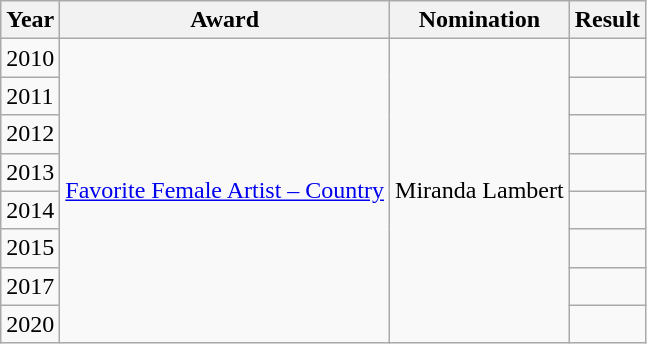<table class="wikitable">
<tr>
<th>Year</th>
<th>Award</th>
<th>Nomination</th>
<th>Result</th>
</tr>
<tr>
<td>2010</td>
<td rowspan="8"><a href='#'>Favorite Female Artist – Country</a></td>
<td rowspan="8">Miranda Lambert</td>
<td></td>
</tr>
<tr>
<td>2011</td>
<td></td>
</tr>
<tr>
<td>2012</td>
<td></td>
</tr>
<tr>
<td>2013</td>
<td></td>
</tr>
<tr>
<td>2014</td>
<td></td>
</tr>
<tr>
<td>2015</td>
<td></td>
</tr>
<tr>
<td>2017</td>
<td></td>
</tr>
<tr>
<td>2020</td>
<td></td>
</tr>
</table>
